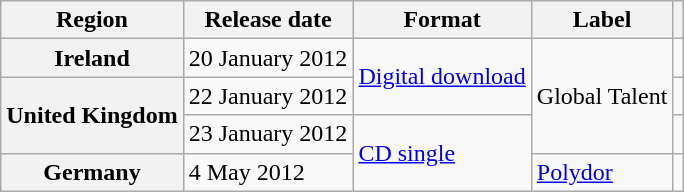<table class="wikitable plainrowheaders">
<tr>
<th scope="col">Region</th>
<th scope="col">Release date</th>
<th scope="col">Format</th>
<th scope="col">Label</th>
<th scope="col"></th>
</tr>
<tr>
<th scope="row">Ireland</th>
<td>20 January 2012</td>
<td rowspan="2"><a href='#'>Digital download</a></td>
<td rowspan="3">Global Talent</td>
<td></td>
</tr>
<tr>
<th scope="row" rowspan="2">United Kingdom</th>
<td>22 January 2012</td>
<td></td>
</tr>
<tr>
<td>23 January 2012</td>
<td rowspan="2"><a href='#'>CD single</a></td>
<td></td>
</tr>
<tr>
<th scope="row">Germany</th>
<td>4 May 2012</td>
<td><a href='#'>Polydor</a></td>
<td></td>
</tr>
</table>
